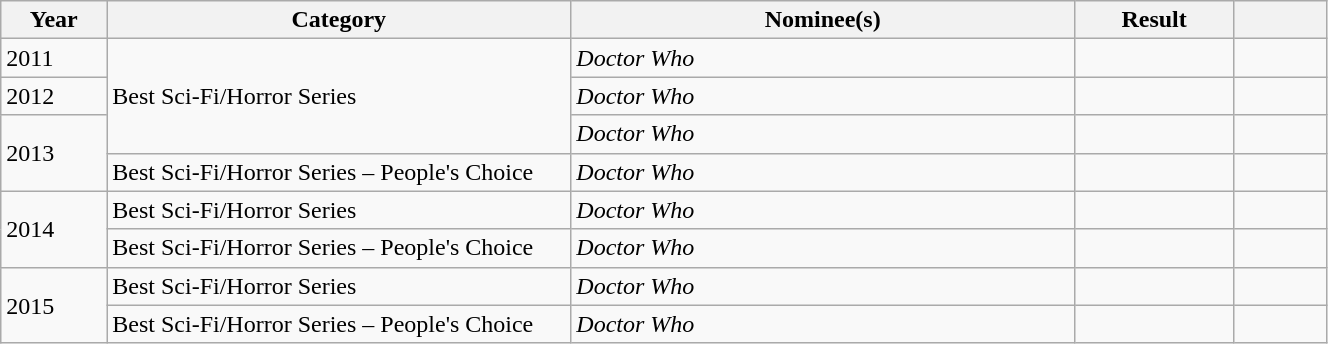<table class="wikitable" style="width:70%">
<tr>
<th style="width:8%">Year</th>
<th style="width:35%">Category</th>
<th style="width:38%">Nominee(s)</th>
<th style="width:12%">Result</th>
<th style="width:7%"></th>
</tr>
<tr>
<td>2011</td>
<td rowspan="3">Best Sci-Fi/Horror Series</td>
<td><em>Doctor Who</em></td>
<td></td>
<td></td>
</tr>
<tr>
<td>2012</td>
<td><em>Doctor Who</em></td>
<td></td>
<td></td>
</tr>
<tr>
<td rowspan="2">2013</td>
<td><em>Doctor Who</em></td>
<td></td>
<td></td>
</tr>
<tr>
<td>Best Sci-Fi/Horror Series – People's Choice</td>
<td><em>Doctor Who</em></td>
<td></td>
<td></td>
</tr>
<tr>
<td rowspan="2">2014</td>
<td>Best Sci-Fi/Horror Series</td>
<td><em>Doctor Who</em></td>
<td></td>
<td></td>
</tr>
<tr>
<td>Best Sci-Fi/Horror Series – People's Choice</td>
<td><em>Doctor Who</em></td>
<td></td>
<td></td>
</tr>
<tr>
<td rowspan="2">2015</td>
<td>Best Sci-Fi/Horror Series</td>
<td><em>Doctor Who</em></td>
<td></td>
<td></td>
</tr>
<tr>
<td>Best Sci-Fi/Horror Series – People's Choice</td>
<td><em>Doctor Who</em></td>
<td></td>
<td></td>
</tr>
</table>
